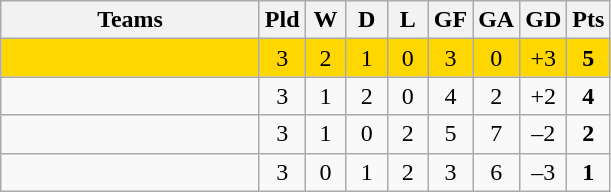<table class="wikitable" style="text-align: center;">
<tr>
<th width=165>Teams</th>
<th width=20>Pld</th>
<th width=20>W</th>
<th width=20>D</th>
<th width=20>L</th>
<th width=20>GF</th>
<th width=20>GA</th>
<th width=20>GD</th>
<th width=20>Pts</th>
</tr>
<tr align=center style="background:gold">
<td style="text-align:left;"></td>
<td>3</td>
<td>2</td>
<td>1</td>
<td>0</td>
<td>3</td>
<td>0</td>
<td>+3</td>
<td><strong>5</strong></td>
</tr>
<tr align=center>
<td style="text-align:left;"></td>
<td>3</td>
<td>1</td>
<td>2</td>
<td>0</td>
<td>4</td>
<td>2</td>
<td>+2</td>
<td><strong>4</strong></td>
</tr>
<tr align=center>
<td style="text-align:left;"></td>
<td>3</td>
<td>1</td>
<td>0</td>
<td>2</td>
<td>5</td>
<td>7</td>
<td>–2</td>
<td><strong>2</strong></td>
</tr>
<tr align=center>
<td style="text-align:left;"></td>
<td>3</td>
<td>0</td>
<td>1</td>
<td>2</td>
<td>3</td>
<td>6</td>
<td>–3</td>
<td><strong>1</strong></td>
</tr>
</table>
